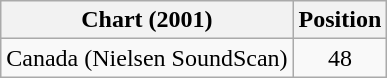<table class="wikitable sortable">
<tr>
<th>Chart (2001)</th>
<th>Position</th>
</tr>
<tr>
<td>Canada (Nielsen SoundScan)</td>
<td align=center>48</td>
</tr>
</table>
